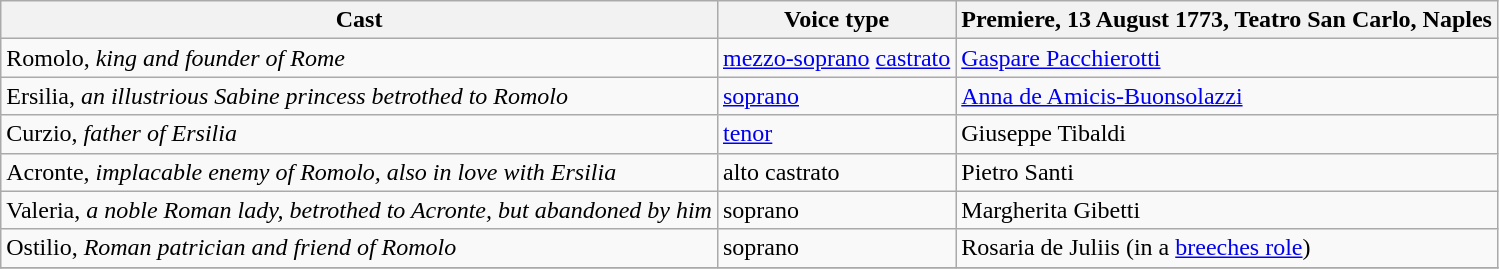<table class="wikitable">
<tr>
<th>Cast</th>
<th>Voice type</th>
<th>Premiere, 13 August 1773, Teatro San Carlo, Naples</th>
</tr>
<tr>
<td>Romolo, <em>king and founder of Rome</em></td>
<td><a href='#'>mezzo-soprano</a> <a href='#'>castrato</a></td>
<td><a href='#'>Gaspare Pacchierotti</a></td>
</tr>
<tr>
<td>Ersilia, <em>an illustrious Sabine princess betrothed to Romolo</em></td>
<td><a href='#'>soprano</a></td>
<td><a href='#'>Anna de Amicis-Buonsolazzi</a></td>
</tr>
<tr>
<td>Curzio, <em>father of Ersilia</em></td>
<td><a href='#'>tenor</a></td>
<td>Giuseppe Tibaldi</td>
</tr>
<tr>
<td>Acronte, <em>implacable enemy of Romolo, also in love with Ersilia</em></td>
<td>alto castrato</td>
<td>Pietro Santi</td>
</tr>
<tr>
<td>Valeria, <em>a noble Roman lady, betrothed to Acronte, but abandoned by him</em></td>
<td>soprano</td>
<td>Margherita Gibetti</td>
</tr>
<tr>
<td>Ostilio, <em>Roman patrician and friend of Romolo</em></td>
<td>soprano</td>
<td>Rosaria de Juliis (in a <a href='#'>breeches role</a>)</td>
</tr>
<tr>
</tr>
</table>
